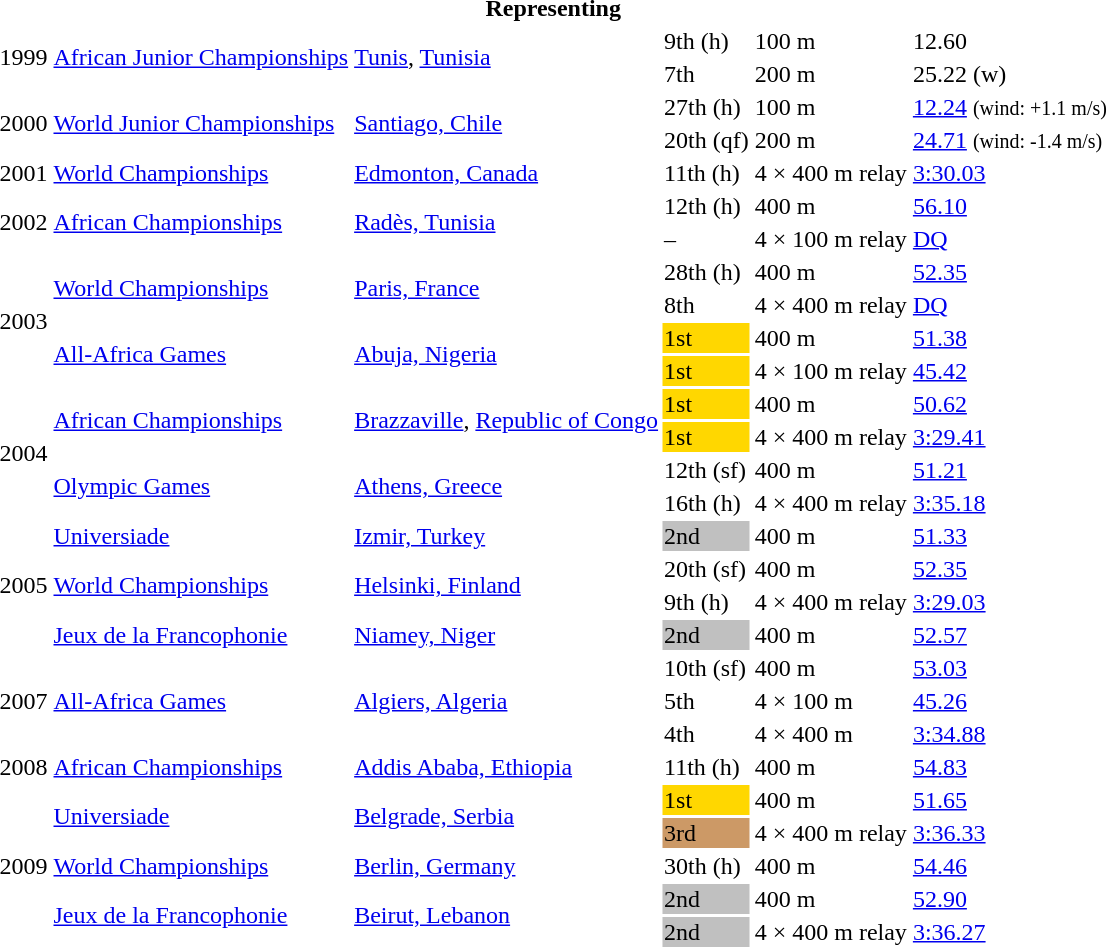<table>
<tr>
<th colspan="6">Representing </th>
</tr>
<tr>
<td rowspan=2>1999</td>
<td rowspan=2><a href='#'>African Junior Championships</a></td>
<td rowspan=2><a href='#'>Tunis</a>, <a href='#'>Tunisia</a></td>
<td>9th (h)</td>
<td>100 m</td>
<td>12.60</td>
</tr>
<tr>
<td>7th</td>
<td>200 m</td>
<td>25.22 (w)</td>
</tr>
<tr>
<td rowspan=2>2000</td>
<td rowspan=2><a href='#'>World Junior Championships</a></td>
<td rowspan=2><a href='#'>Santiago, Chile</a></td>
<td>27th (h)</td>
<td>100 m</td>
<td><a href='#'>12.24</a> <small>(wind: +1.1 m/s)</small></td>
</tr>
<tr>
<td>20th (qf)</td>
<td>200 m</td>
<td><a href='#'>24.71</a> <small>(wind: -1.4 m/s)</small></td>
</tr>
<tr>
<td>2001</td>
<td><a href='#'>World Championships</a></td>
<td><a href='#'>Edmonton, Canada</a></td>
<td>11th (h)</td>
<td>4 × 400 m relay</td>
<td><a href='#'>3:30.03</a></td>
</tr>
<tr>
<td rowspan=2>2002</td>
<td rowspan=2><a href='#'>African Championships</a></td>
<td rowspan=2><a href='#'>Radès, Tunisia</a></td>
<td>12th (h)</td>
<td>400 m</td>
<td><a href='#'>56.10</a></td>
</tr>
<tr>
<td>–</td>
<td>4 × 100 m relay</td>
<td><a href='#'>DQ</a></td>
</tr>
<tr>
<td rowspan=4>2003</td>
<td rowspan=2><a href='#'>World Championships</a></td>
<td rowspan=2><a href='#'>Paris, France</a></td>
<td>28th (h)</td>
<td>400 m</td>
<td><a href='#'>52.35</a></td>
</tr>
<tr>
<td>8th</td>
<td>4 × 400 m relay</td>
<td><a href='#'>DQ</a></td>
</tr>
<tr>
<td rowspan=2><a href='#'>All-Africa Games</a></td>
<td rowspan=2><a href='#'>Abuja, Nigeria</a></td>
<td bgcolor="gold">1st</td>
<td>400 m</td>
<td><a href='#'>51.38</a></td>
</tr>
<tr>
<td bgcolor="gold">1st</td>
<td>4 × 100 m relay</td>
<td><a href='#'>45.42</a></td>
</tr>
<tr>
<td rowspan=4>2004</td>
<td rowspan=2><a href='#'>African Championships</a></td>
<td rowspan=2><a href='#'>Brazzaville</a>, <a href='#'>Republic of Congo</a></td>
<td bgcolor="gold">1st</td>
<td>400 m</td>
<td><a href='#'>50.62</a></td>
</tr>
<tr>
<td bgcolor="gold">1st</td>
<td>4 × 400 m relay</td>
<td><a href='#'>3:29.41</a></td>
</tr>
<tr>
<td rowspan=2><a href='#'>Olympic Games</a></td>
<td rowspan=2><a href='#'>Athens, Greece</a></td>
<td>12th (sf)</td>
<td>400 m</td>
<td><a href='#'>51.21</a></td>
</tr>
<tr>
<td>16th (h)</td>
<td>4 × 400 m relay</td>
<td><a href='#'>3:35.18</a></td>
</tr>
<tr>
<td rowspan=4>2005</td>
<td><a href='#'>Universiade</a></td>
<td><a href='#'>Izmir, Turkey</a></td>
<td bgcolor="silver">2nd</td>
<td>400 m</td>
<td><a href='#'>51.33</a></td>
</tr>
<tr>
<td rowspan=2><a href='#'>World Championships</a></td>
<td rowspan=2><a href='#'>Helsinki, Finland</a></td>
<td>20th (sf)</td>
<td>400 m</td>
<td><a href='#'>52.35</a></td>
</tr>
<tr>
<td>9th (h)</td>
<td>4 × 400 m relay</td>
<td><a href='#'>3:29.03</a></td>
</tr>
<tr>
<td><a href='#'>Jeux de la Francophonie</a></td>
<td><a href='#'>Niamey, Niger</a></td>
<td bgcolor="silver">2nd</td>
<td>400 m</td>
<td><a href='#'>52.57</a></td>
</tr>
<tr>
<td rowspan=3>2007</td>
<td rowspan=3><a href='#'>All-Africa Games</a></td>
<td rowspan=3><a href='#'>Algiers, Algeria</a></td>
<td>10th (sf)</td>
<td>400 m</td>
<td><a href='#'>53.03</a></td>
</tr>
<tr>
<td>5th</td>
<td>4 × 100 m</td>
<td><a href='#'>45.26</a></td>
</tr>
<tr>
<td>4th</td>
<td>4 × 400 m</td>
<td><a href='#'>3:34.88</a></td>
</tr>
<tr>
<td>2008</td>
<td><a href='#'>African Championships</a></td>
<td><a href='#'>Addis Ababa, Ethiopia</a></td>
<td>11th (h)</td>
<td>400 m</td>
<td><a href='#'>54.83</a></td>
</tr>
<tr>
<td rowspan=5>2009</td>
<td rowspan=2><a href='#'>Universiade</a></td>
<td rowspan=2><a href='#'>Belgrade, Serbia</a></td>
<td bgcolor="gold">1st</td>
<td>400 m</td>
<td><a href='#'>51.65</a></td>
</tr>
<tr>
<td bgcolor="cc9966">3rd</td>
<td>4 × 400 m relay</td>
<td><a href='#'>3:36.33</a></td>
</tr>
<tr>
<td><a href='#'>World Championships</a></td>
<td><a href='#'>Berlin, Germany</a></td>
<td>30th (h)</td>
<td>400 m</td>
<td><a href='#'>54.46</a></td>
</tr>
<tr>
<td rowspan=2><a href='#'>Jeux de la Francophonie</a></td>
<td rowspan=2><a href='#'>Beirut, Lebanon</a></td>
<td bgcolor="silver">2nd</td>
<td>400 m</td>
<td><a href='#'>52.90</a></td>
</tr>
<tr>
<td bgcolor="silver">2nd</td>
<td>4 × 400 m relay</td>
<td><a href='#'>3:36.27</a></td>
</tr>
</table>
